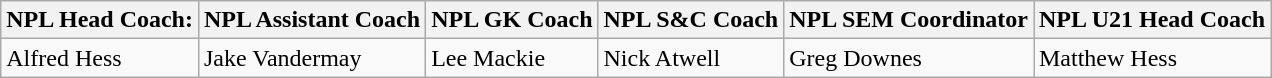<table class="wikitable">
<tr>
<th>NPL Head Coach:</th>
<th>NPL Assistant Coach</th>
<th>NPL GK Coach</th>
<th>NPL S&C Coach</th>
<th>NPL SEM Coordinator</th>
<th>NPL U21 Head Coach</th>
</tr>
<tr>
<td>Alfred Hess</td>
<td>Jake Vandermay</td>
<td>Lee Mackie</td>
<td>Nick Atwell</td>
<td>Greg Downes</td>
<td>Matthew Hess</td>
</tr>
</table>
